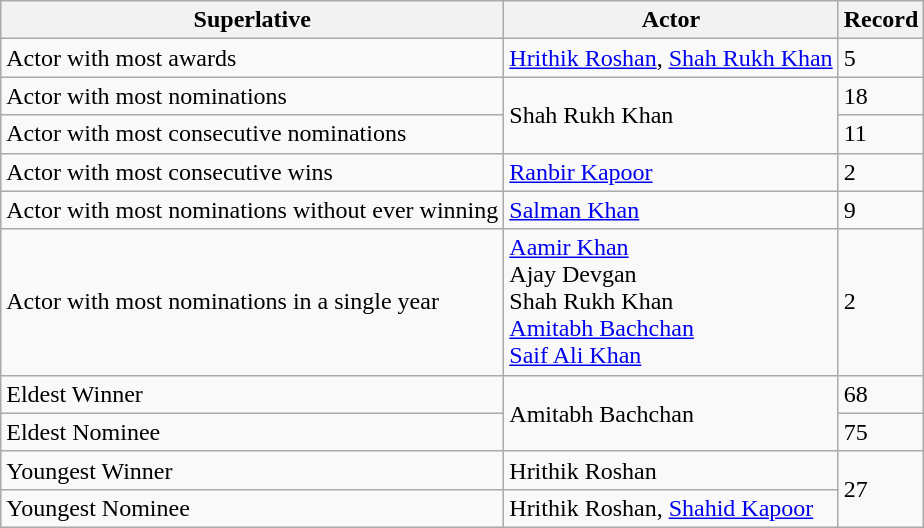<table class="wikitable">
<tr>
<th>Superlative</th>
<th>Actor</th>
<th>Record</th>
</tr>
<tr>
<td>Actor with most awards</td>
<td><a href='#'>Hrithik Roshan</a>, <a href='#'>Shah Rukh Khan</a></td>
<td>5</td>
</tr>
<tr>
<td>Actor with most nominations</td>
<td rowspan=2>Shah Rukh Khan</td>
<td>18</td>
</tr>
<tr>
<td>Actor with most consecutive nominations</td>
<td>11 </td>
</tr>
<tr>
<td>Actor with most consecutive wins</td>
<td><a href='#'>Ranbir Kapoor</a></td>
<td>2 </td>
</tr>
<tr>
<td>Actor with most nominations without ever winning</td>
<td><a href='#'>Salman Khan</a></td>
<td>9</td>
</tr>
<tr>
<td>Actor with most nominations in a single year</td>
<td><a href='#'>Aamir Khan</a> <br>Ajay Devgan <br>Shah Rukh Khan <br><a href='#'>Amitabh Bachchan</a> <br><a href='#'>Saif Ali Khan</a> </td>
<td>2</td>
</tr>
<tr>
<td>Eldest Winner</td>
<td rowspan=2>Amitabh Bachchan</td>
<td>68</td>
</tr>
<tr>
<td>Eldest Nominee</td>
<td>75</td>
</tr>
<tr>
<td>Youngest Winner</td>
<td>Hrithik Roshan</td>
<td rowspan="2">27</td>
</tr>
<tr>
<td>Youngest Nominee</td>
<td>Hrithik Roshan, <a href='#'>Shahid Kapoor</a></td>
</tr>
</table>
